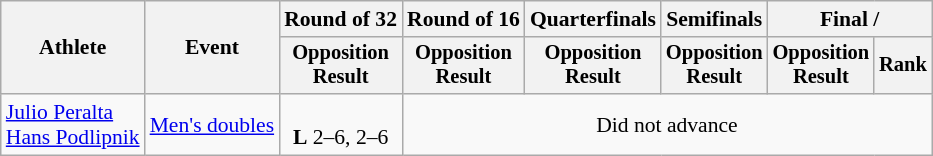<table class="wikitable" style="font-size:90%;">
<tr>
<th rowspan=2>Athlete</th>
<th rowspan=2>Event</th>
<th>Round of 32</th>
<th>Round of 16</th>
<th>Quarterfinals</th>
<th>Semifinals</th>
<th colspan=2>Final / </th>
</tr>
<tr style="font-size:95%">
<th>Opposition<br>Result</th>
<th>Opposition<br>Result</th>
<th>Opposition<br>Result</th>
<th>Opposition<br>Result</th>
<th>Opposition<br>Result</th>
<th>Rank</th>
</tr>
<tr align=center>
<td align=left><a href='#'>Julio Peralta</a><br><a href='#'>Hans Podlipnik</a></td>
<td align=left><a href='#'>Men's doubles</a></td>
<td><br><strong>L</strong> 2–6, 2–6</td>
<td colspan=5>Did not advance</td>
</tr>
</table>
